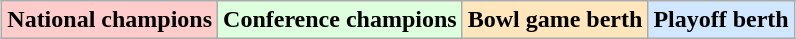<table class="wikitable" style="margin:1em auto;">
<tr>
<td bgcolor="#FFCCCC"><strong>National champions</strong></td>
<td bgcolor="#ddffdd"><strong>Conference champions</strong></td>
<td bgcolor="#ffe6bd"><strong>Bowl game berth</strong></td>
<td bgcolor="#d0e7ff"><strong>Playoff berth</strong></td>
</tr>
</table>
